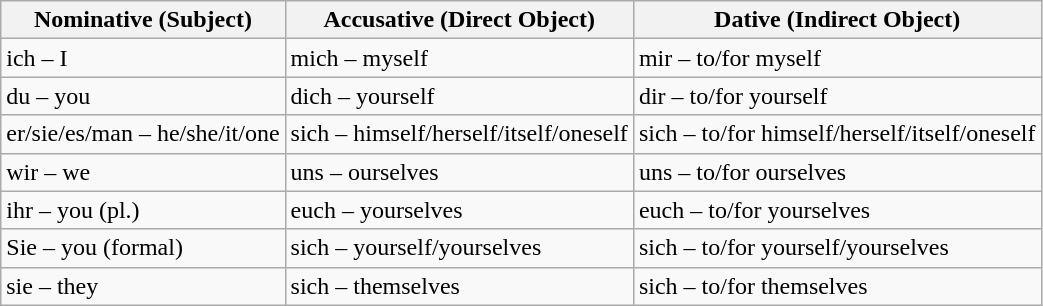<table class="wikitable">
<tr>
<th>Nominative (Subject)</th>
<th>Accusative (Direct Object)</th>
<th>Dative (Indirect Object)</th>
</tr>
<tr>
<td>ich – I</td>
<td>mich – myself</td>
<td>mir – to/for myself</td>
</tr>
<tr>
<td>du – you</td>
<td>dich – yourself</td>
<td>dir – to/for yourself</td>
</tr>
<tr>
<td>er/sie/es/man – he/she/it/one</td>
<td>sich – himself/herself/itself/oneself</td>
<td>sich – to/for himself/herself/itself/oneself</td>
</tr>
<tr>
<td>wir – we</td>
<td>uns – ourselves</td>
<td>uns – to/for ourselves</td>
</tr>
<tr>
<td>ihr – you (pl.)</td>
<td>euch – yourselves</td>
<td>euch – to/for yourselves</td>
</tr>
<tr>
<td>Sie – you (formal)</td>
<td>sich – yourself/yourselves</td>
<td>sich – to/for yourself/yourselves</td>
</tr>
<tr>
<td>sie – they</td>
<td>sich – themselves</td>
<td>sich – to/for themselves</td>
</tr>
</table>
